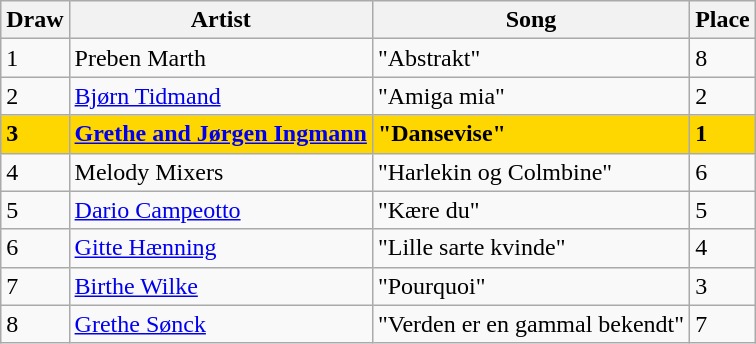<table class="sortable wikitable" style="margin: 1em auto 1em auto">
<tr>
<th>Draw</th>
<th>Artist</th>
<th>Song</th>
<th>Place</th>
</tr>
<tr>
<td>1</td>
<td>Preben Marth</td>
<td>"Abstrakt"</td>
<td>8</td>
</tr>
<tr>
<td>2</td>
<td><a href='#'>Bjørn Tidmand</a></td>
<td>"Amiga mia"</td>
<td>2</td>
</tr>
<tr bgcolor="#FFD700">
<td><strong>3</strong></td>
<td><strong><a href='#'>Grethe and Jørgen Ingmann</a></strong></td>
<td><strong>"Dansevise"</strong></td>
<td><strong>1</strong></td>
</tr>
<tr>
<td>4</td>
<td>Melody Mixers</td>
<td>"Harlekin og Colmbine"</td>
<td>6</td>
</tr>
<tr>
<td>5</td>
<td><a href='#'>Dario Campeotto</a></td>
<td>"Kære du"</td>
<td>5</td>
</tr>
<tr>
<td>6</td>
<td><a href='#'>Gitte Hænning</a></td>
<td>"Lille sarte kvinde"</td>
<td>4</td>
</tr>
<tr>
<td>7</td>
<td><a href='#'>Birthe Wilke</a></td>
<td>"Pourquoi"</td>
<td>3</td>
</tr>
<tr>
<td>8</td>
<td><a href='#'>Grethe Sønck</a></td>
<td>"Verden er en gammal bekendt"</td>
<td>7</td>
</tr>
</table>
